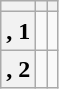<table class="wikitable">
<tr ---- valign="center">
<th></th>
<th></th>
<th></th>
</tr>
<tr ---- valign="center"  align="center">
<th>, 1</th>
<td></td>
<td></td>
</tr>
<tr ---- valign="center"  align="center">
<th>, 2</th>
<td></td>
<td></td>
</tr>
</table>
